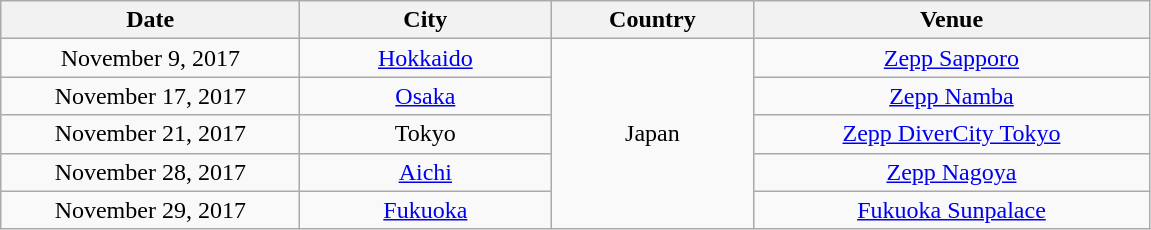<table class="wikitable" style="text-align:center;">
<tr>
<th scope="col" style="width:12em;">Date</th>
<th scope="col" style="width:10em;">City</th>
<th scope="col" style="width:8em;">Country</th>
<th scope="col" style="width:16em;">Venue</th>
</tr>
<tr>
<td>November 9, 2017</td>
<td><a href='#'>Hokkaido</a></td>
<td rowspan="5">Japan</td>
<td><a href='#'>Zepp Sapporo</a></td>
</tr>
<tr>
<td>November 17, 2017</td>
<td><a href='#'>Osaka</a></td>
<td><a href='#'>Zepp Namba</a></td>
</tr>
<tr>
<td>November 21, 2017</td>
<td>Tokyo</td>
<td><a href='#'>Zepp DiverCity Tokyo</a></td>
</tr>
<tr>
<td>November 28, 2017</td>
<td><a href='#'>Aichi</a></td>
<td><a href='#'>Zepp Nagoya</a></td>
</tr>
<tr>
<td>November 29, 2017</td>
<td><a href='#'>Fukuoka</a></td>
<td><a href='#'>Fukuoka Sunpalace</a></td>
</tr>
</table>
